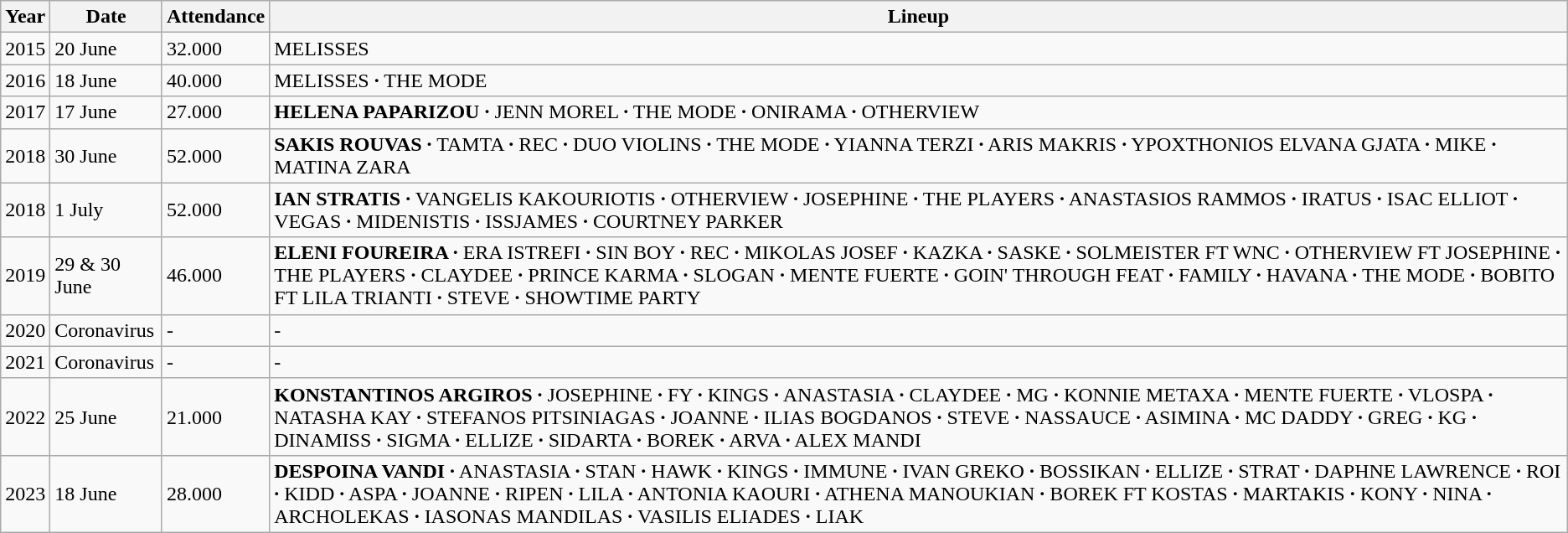<table class="wikitable">
<tr>
<th>Year</th>
<th>Date</th>
<th>Attendance</th>
<th>Lineup</th>
</tr>
<tr>
<td>2015</td>
<td>20 June</td>
<td>32.000</td>
<td>MELISSES</td>
</tr>
<tr>
<td>2016</td>
<td>18 June</td>
<td>40.000</td>
<td>MELISSES <strong>·</strong> THE MODE</td>
</tr>
<tr>
<td>2017</td>
<td>17 June</td>
<td>27.000</td>
<td><strong>HELENA PAPARIZOU</strong> <strong>·</strong> JENN MOREL <strong>·</strong> THE MODE <strong>·</strong> ONIRAMA <strong>·</strong> OTHERVIEW</td>
</tr>
<tr>
<td>2018</td>
<td>30 June</td>
<td>52.000</td>
<td><strong>SAKIS ROUVAS</strong> <strong>·</strong> TAMTA <strong>·</strong> REC <strong>·</strong> DUO VIOLINS <strong>·</strong> THE MODE <strong>·</strong> YIANNA TERZI <strong>·</strong> ARIS MAKRIS <strong>·</strong> YPOXTHONIOS ELVANA GJATA <strong>·</strong> MIKE <strong>·</strong> MATINA ZARA</td>
</tr>
<tr>
<td>2018</td>
<td>1 July</td>
<td>52.000</td>
<td><strong>IAN STRATIS ·</strong> VANGELIS KAKOURIOTIS <strong>·</strong> OTHERVIEW <strong>·</strong> JOSEPHINE <strong>·</strong> THE PLAYERS <strong>·</strong> ANASTASIOS RAMMOS <strong>·</strong> IRATUS <strong>·</strong> ISAC ELLIOT <strong>·</strong> VEGAS <strong>·</strong> MIDENISTIS <strong>·</strong> ISSJAMES <strong>·</strong> COURTNEY PARKER</td>
</tr>
<tr>
<td>2019</td>
<td>29 &  30 June</td>
<td>46.000</td>
<td><strong>ELENI FOUREIRA ·</strong> ERA ISTREFI <strong>·</strong> SIN BOY <strong>·</strong> REC <strong>·</strong> MIKOLAS JOSEF <strong>·</strong> KAZKA <strong>·</strong> SASKE <strong>·</strong> SOLMEISTER FT WNC <strong>·</strong> OTHERVIEW FT JOSEPHINE <strong>·</strong> THE PLAYERS <strong>·</strong> CLAYDEE <strong>·</strong> PRINCE KARMA <strong>·</strong> SLOGAN <strong>·</strong> MENTE FUERTE <strong>·</strong> GOIN' THROUGH FEAT <strong>·</strong> FAMILY <strong>·</strong> HAVANA <strong>·</strong> THE MODE <strong>·</strong> BOBITO FT LILA TRIANTI <strong>·</strong> STEVE <strong>·</strong> SHOWTIME PARTY</td>
</tr>
<tr>
<td>2020</td>
<td>Coronavirus</td>
<td>-</td>
<td>-</td>
</tr>
<tr>
<td>2021</td>
<td>Coronavirus</td>
<td>-</td>
<td>-</td>
</tr>
<tr>
<td>2022</td>
<td>25 June</td>
<td>21.000</td>
<td><strong>KONSTANTINOS ARGIROS ·</strong> JOSEPHINE <strong>·</strong> FY <strong>·</strong> KINGS <strong>·</strong> ANASTASIA <strong>·</strong> CLAYDEE <strong>·</strong> MG <strong>·</strong> KONNIE METAXA <strong>·</strong> MENTE FUERTE <strong>·</strong> VLOSPA <strong>·</strong> NATASHA KAY <strong>·</strong> STEFANOS PITSINIAGAS <strong>·</strong> JOANNE <strong>·</strong> ILIAS BOGDANOS <strong>·</strong> STEVE <strong>·</strong> NASSAUCE <strong>·</strong> ASIMINA <strong>·</strong> MC DADDY <strong>·</strong> GREG <strong>·</strong> KG <strong>·</strong> DINAMISS <strong>·</strong> SIGMA <strong>·</strong> ELLIZE <strong>·</strong> SIDARTA <strong>·</strong> BOREK <strong>·</strong> ARVA <strong>·</strong> ALEX MANDI</td>
</tr>
<tr>
<td>2023</td>
<td>18 June</td>
<td>28.000</td>
<td><strong>DESPOINA VANDI ·</strong> ANASTASIA <strong>·</strong> STAN <strong>·</strong> HAWK <strong>·</strong> KINGS <strong>·</strong> IMMUNE <strong>·</strong>  IVAN GREKO <strong>·</strong> BOSSIKAN <strong>·</strong> ELLIZE <strong>·</strong> STRAT <strong>·</strong> DAPHNE LAWRENCE <strong>·</strong> ROI <strong>·</strong> KIDD <strong>·</strong> ASPA <strong>·</strong> JOANNE <strong>·</strong> RIPEN <strong>·</strong> LILA <strong>·</strong> ANTONIA KAOURI <strong>·</strong> ATHENA MANOUKIAN <strong>·</strong> BOREK FT KOSTAS <strong>·</strong> MARTAKIS <strong>·</strong> KONY <strong>·</strong> NINA <strong>·</strong> ARCHOLEKAS <strong>·</strong> IASONAS MANDILAS <strong>·</strong> VASILIS ELIADES <strong>·</strong> LIAK</td>
</tr>
</table>
